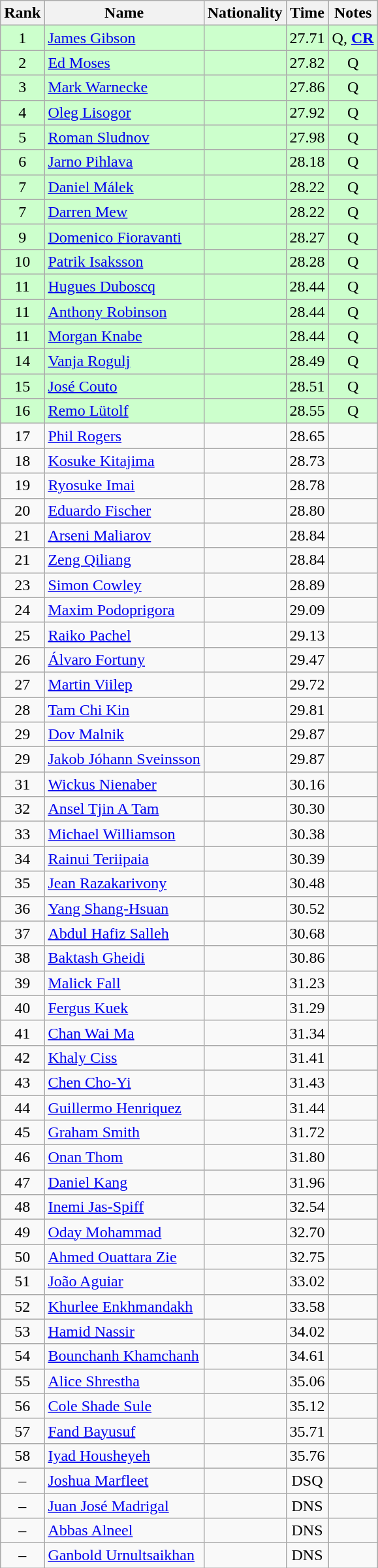<table class="wikitable sortable" style="text-align:center">
<tr>
<th>Rank</th>
<th>Name</th>
<th>Nationality</th>
<th>Time</th>
<th>Notes</th>
</tr>
<tr bgcolor=ccffcc>
<td>1</td>
<td align=left><a href='#'>James Gibson</a></td>
<td align=left></td>
<td>27.71</td>
<td>Q, <strong><a href='#'>CR</a></strong></td>
</tr>
<tr bgcolor=ccffcc>
<td>2</td>
<td align=left><a href='#'>Ed Moses</a></td>
<td align=left></td>
<td>27.82</td>
<td>Q</td>
</tr>
<tr bgcolor=ccffcc>
<td>3</td>
<td align=left><a href='#'>Mark Warnecke</a></td>
<td align=left></td>
<td>27.86</td>
<td>Q</td>
</tr>
<tr bgcolor=ccffcc>
<td>4</td>
<td align=left><a href='#'>Oleg Lisogor</a></td>
<td align=left></td>
<td>27.92</td>
<td>Q</td>
</tr>
<tr bgcolor=ccffcc>
<td>5</td>
<td align=left><a href='#'>Roman Sludnov</a></td>
<td align=left></td>
<td>27.98</td>
<td>Q</td>
</tr>
<tr bgcolor=ccffcc>
<td>6</td>
<td align=left><a href='#'>Jarno Pihlava</a></td>
<td align=left> </td>
<td>28.18</td>
<td>Q</td>
</tr>
<tr bgcolor=ccffcc>
<td>7</td>
<td align=left><a href='#'>Daniel Málek</a></td>
<td align=left> </td>
<td>28.22</td>
<td>Q</td>
</tr>
<tr bgcolor=ccffcc>
<td>7</td>
<td align=left><a href='#'>Darren Mew</a></td>
<td align=left></td>
<td>28.22</td>
<td>Q</td>
</tr>
<tr bgcolor=ccffcc>
<td>9</td>
<td align=left><a href='#'>Domenico Fioravanti</a></td>
<td align=left></td>
<td>28.27</td>
<td>Q</td>
</tr>
<tr bgcolor=ccffcc>
<td>10</td>
<td align=left><a href='#'>Patrik Isaksson</a></td>
<td align=left> </td>
<td>28.28</td>
<td>Q</td>
</tr>
<tr bgcolor=ccffcc>
<td>11</td>
<td align=left><a href='#'>Hugues Duboscq</a></td>
<td align=left> </td>
<td>28.44</td>
<td>Q</td>
</tr>
<tr bgcolor=ccffcc>
<td>11</td>
<td align=left><a href='#'>Anthony Robinson</a></td>
<td align=left></td>
<td>28.44</td>
<td>Q</td>
</tr>
<tr bgcolor=ccffcc>
<td>11</td>
<td align=left><a href='#'>Morgan Knabe</a></td>
<td align=left> </td>
<td>28.44</td>
<td>Q</td>
</tr>
<tr bgcolor=ccffcc>
<td>14</td>
<td align=left><a href='#'>Vanja Rogulj</a></td>
<td align=left> </td>
<td>28.49</td>
<td>Q</td>
</tr>
<tr bgcolor=ccffcc>
<td>15</td>
<td align=left><a href='#'>José Couto</a></td>
<td align=left> </td>
<td>28.51</td>
<td>Q</td>
</tr>
<tr bgcolor=ccffcc>
<td>16</td>
<td align=left><a href='#'>Remo Lütolf</a></td>
<td align=left> </td>
<td>28.55</td>
<td>Q</td>
</tr>
<tr>
<td>17</td>
<td align=left><a href='#'>Phil Rogers</a></td>
<td align=left></td>
<td>28.65</td>
<td></td>
</tr>
<tr>
<td>18</td>
<td align=left><a href='#'>Kosuke Kitajima</a></td>
<td align=left></td>
<td>28.73</td>
<td></td>
</tr>
<tr>
<td>19</td>
<td align=left><a href='#'>Ryosuke Imai</a></td>
<td align=left></td>
<td>28.78</td>
<td></td>
</tr>
<tr>
<td>20</td>
<td align=left><a href='#'>Eduardo Fischer</a></td>
<td align=left></td>
<td>28.80</td>
<td></td>
</tr>
<tr>
<td>21</td>
<td align=left><a href='#'>Arseni Maliarov</a></td>
<td align=left></td>
<td>28.84</td>
<td></td>
</tr>
<tr>
<td>21</td>
<td align=left><a href='#'>Zeng Qiliang</a></td>
<td align=left> </td>
<td>28.84</td>
<td></td>
</tr>
<tr>
<td>23</td>
<td align=left><a href='#'>Simon Cowley</a></td>
<td align=left></td>
<td>28.89</td>
<td></td>
</tr>
<tr>
<td>24</td>
<td align=left><a href='#'>Maxim Podoprigora</a></td>
<td align=left></td>
<td>29.09</td>
<td></td>
</tr>
<tr>
<td>25</td>
<td align=left><a href='#'>Raiko Pachel</a></td>
<td align=left></td>
<td>29.13</td>
<td></td>
</tr>
<tr>
<td>26</td>
<td align=left><a href='#'>Álvaro Fortuny</a></td>
<td align=left></td>
<td>29.47</td>
<td></td>
</tr>
<tr>
<td>27</td>
<td align=left><a href='#'>Martin Viilep</a></td>
<td align=left></td>
<td>29.72</td>
<td></td>
</tr>
<tr>
<td>28</td>
<td align=left><a href='#'>Tam Chi Kin</a></td>
<td align=left></td>
<td>29.81</td>
<td></td>
</tr>
<tr>
<td>29</td>
<td align=left><a href='#'>Dov Malnik</a></td>
<td align=left></td>
<td>29.87</td>
<td></td>
</tr>
<tr>
<td>29</td>
<td align=left><a href='#'>Jakob Jóhann Sveinsson</a></td>
<td align=left></td>
<td>29.87</td>
<td></td>
</tr>
<tr>
<td>31</td>
<td align=left><a href='#'>Wickus Nienaber</a></td>
<td align=left></td>
<td>30.16</td>
<td></td>
</tr>
<tr>
<td>32</td>
<td align=left><a href='#'>Ansel Tjin A Tam</a></td>
<td align=left></td>
<td>30.30</td>
<td></td>
</tr>
<tr>
<td>33</td>
<td align=left><a href='#'>Michael Williamson</a></td>
<td align=left></td>
<td>30.38</td>
<td></td>
</tr>
<tr>
<td>34</td>
<td align=left><a href='#'>Rainui Teriipaia</a></td>
<td align=left></td>
<td>30.39</td>
<td></td>
</tr>
<tr>
<td>35</td>
<td align=left><a href='#'>Jean Razakarivony</a></td>
<td align=left></td>
<td>30.48</td>
<td></td>
</tr>
<tr>
<td>36</td>
<td align=left><a href='#'>Yang Shang-Hsuan</a></td>
<td align=left></td>
<td>30.52</td>
<td></td>
</tr>
<tr>
<td>37</td>
<td align=left><a href='#'>Abdul Hafiz Salleh</a></td>
<td align=left></td>
<td>30.68</td>
<td></td>
</tr>
<tr>
<td>38</td>
<td align=left><a href='#'>Baktash Gheidi</a></td>
<td align=left></td>
<td>30.86</td>
<td></td>
</tr>
<tr>
<td>39</td>
<td align=left><a href='#'>Malick Fall</a></td>
<td align=left></td>
<td>31.23</td>
<td></td>
</tr>
<tr>
<td>40</td>
<td align=left><a href='#'>Fergus Kuek</a></td>
<td align=left></td>
<td>31.29</td>
<td></td>
</tr>
<tr>
<td>41</td>
<td align=left><a href='#'>Chan Wai Ma</a></td>
<td align=left></td>
<td>31.34</td>
<td></td>
</tr>
<tr>
<td>42</td>
<td align=left><a href='#'>Khaly Ciss</a></td>
<td align=left> </td>
<td>31.41</td>
<td></td>
</tr>
<tr>
<td>43</td>
<td align=left><a href='#'>Chen Cho-Yi</a></td>
<td align=left></td>
<td>31.43</td>
<td></td>
</tr>
<tr>
<td>44</td>
<td align=left><a href='#'>Guillermo Henriquez</a></td>
<td align=left></td>
<td>31.44</td>
<td></td>
</tr>
<tr>
<td>45</td>
<td align=left><a href='#'>Graham Smith</a></td>
<td align=left></td>
<td>31.72</td>
<td></td>
</tr>
<tr>
<td>46</td>
<td align=left><a href='#'>Onan Thom</a></td>
<td align=left></td>
<td>31.80</td>
<td></td>
</tr>
<tr>
<td>47</td>
<td align=left><a href='#'>Daniel Kang</a></td>
<td align=left></td>
<td>31.96</td>
<td></td>
</tr>
<tr>
<td>48</td>
<td align=left><a href='#'>Inemi Jas-Spiff</a></td>
<td align=left></td>
<td>32.54</td>
<td></td>
</tr>
<tr>
<td>49</td>
<td align=left><a href='#'>Oday Mohammad</a></td>
<td align=left></td>
<td>32.70</td>
<td></td>
</tr>
<tr>
<td>50</td>
<td align=left><a href='#'>Ahmed Ouattara Zie</a></td>
<td align=left></td>
<td>32.75</td>
<td></td>
</tr>
<tr>
<td>51</td>
<td align=left><a href='#'>João Aguiar</a></td>
<td align=left></td>
<td>33.02</td>
<td></td>
</tr>
<tr>
<td>52</td>
<td align=left><a href='#'>Khurlee Enkhmandakh</a></td>
<td align=left></td>
<td>33.58</td>
<td></td>
</tr>
<tr>
<td>53</td>
<td align=left><a href='#'>Hamid Nassir</a></td>
<td align=left></td>
<td>34.02</td>
<td></td>
</tr>
<tr>
<td>54</td>
<td align=left><a href='#'>Bounchanh Khamchanh</a></td>
<td align=left></td>
<td>34.61</td>
<td></td>
</tr>
<tr>
<td>55</td>
<td align=left><a href='#'>Alice Shrestha</a></td>
<td align=left></td>
<td>35.06</td>
<td></td>
</tr>
<tr>
<td>56</td>
<td align=left><a href='#'>Cole Shade Sule</a></td>
<td align=left></td>
<td>35.12</td>
<td></td>
</tr>
<tr>
<td>57</td>
<td align=left><a href='#'>Fand Bayusuf</a></td>
<td align=left></td>
<td>35.71</td>
<td></td>
</tr>
<tr>
<td>58</td>
<td align=left><a href='#'>Iyad Housheyeh</a></td>
<td align=left></td>
<td>35.76</td>
<td></td>
</tr>
<tr>
<td>–</td>
<td align=left><a href='#'>Joshua Marfleet</a></td>
<td align=left></td>
<td>DSQ</td>
<td></td>
</tr>
<tr>
<td>–</td>
<td align=left><a href='#'>Juan José Madrigal</a></td>
<td align=left></td>
<td>DNS</td>
<td></td>
</tr>
<tr>
<td>–</td>
<td align=left><a href='#'>Abbas Alneel</a></td>
<td align=left></td>
<td>DNS</td>
<td></td>
</tr>
<tr>
<td>–</td>
<td align=left><a href='#'>Ganbold Urnultsaikhan</a></td>
<td align=left></td>
<td>DNS</td>
<td></td>
</tr>
</table>
